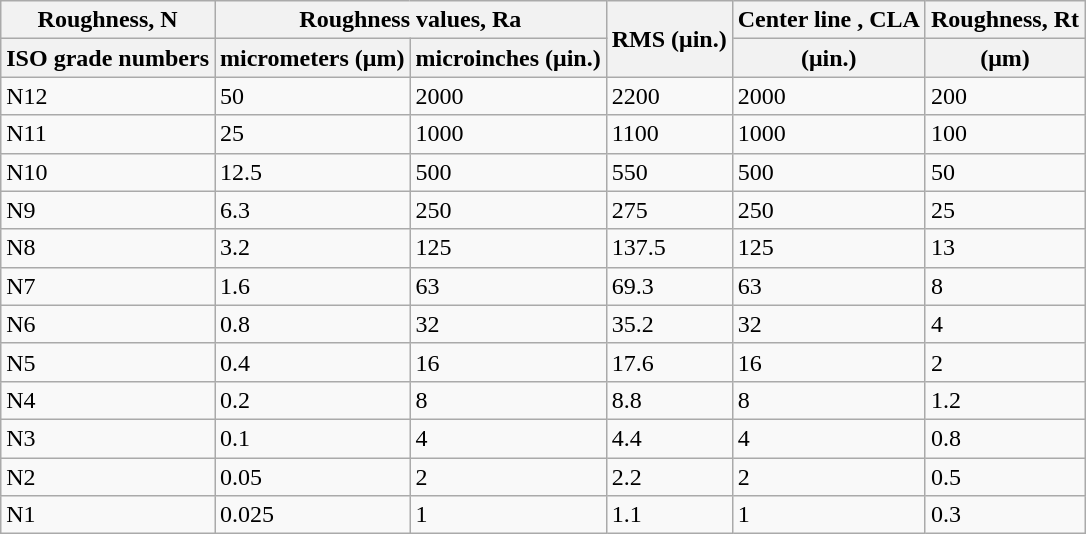<table class="wikitable">
<tr>
<th>Roughness, N</th>
<th colspan=2>Roughness values, Ra</th>
<th rowspan=2>RMS (μin.)</th>
<th>Center line , CLA</th>
<th>Roughness, Rt</th>
</tr>
<tr>
<th>ISO grade numbers</th>
<th>micrometers (μm)</th>
<th>microinches (μin.)</th>
<th>(μin.)</th>
<th>(μm)</th>
</tr>
<tr>
<td>N12</td>
<td>50</td>
<td>2000</td>
<td>2200</td>
<td>2000</td>
<td>200</td>
</tr>
<tr>
<td>N11</td>
<td>25</td>
<td>1000</td>
<td>1100</td>
<td>1000</td>
<td>100</td>
</tr>
<tr>
<td>N10</td>
<td>12.5</td>
<td>500</td>
<td>550</td>
<td>500</td>
<td>50</td>
</tr>
<tr>
<td>N9</td>
<td>6.3</td>
<td>250</td>
<td>275</td>
<td>250</td>
<td>25</td>
</tr>
<tr>
<td>N8</td>
<td>3.2</td>
<td>125</td>
<td>137.5</td>
<td>125</td>
<td>13</td>
</tr>
<tr>
<td>N7</td>
<td>1.6</td>
<td>63</td>
<td>69.3</td>
<td>63</td>
<td>8</td>
</tr>
<tr>
<td>N6</td>
<td>0.8</td>
<td>32</td>
<td>35.2</td>
<td>32</td>
<td>4</td>
</tr>
<tr>
<td>N5</td>
<td>0.4</td>
<td>16</td>
<td>17.6</td>
<td>16</td>
<td>2</td>
</tr>
<tr>
<td>N4</td>
<td>0.2</td>
<td>8</td>
<td>8.8</td>
<td>8</td>
<td>1.2</td>
</tr>
<tr>
<td>N3</td>
<td>0.1</td>
<td>4</td>
<td>4.4</td>
<td>4</td>
<td>0.8</td>
</tr>
<tr>
<td>N2</td>
<td>0.05</td>
<td>2</td>
<td>2.2</td>
<td>2</td>
<td>0.5</td>
</tr>
<tr>
<td>N1</td>
<td>0.025</td>
<td>1</td>
<td>1.1</td>
<td>1</td>
<td>0.3</td>
</tr>
</table>
